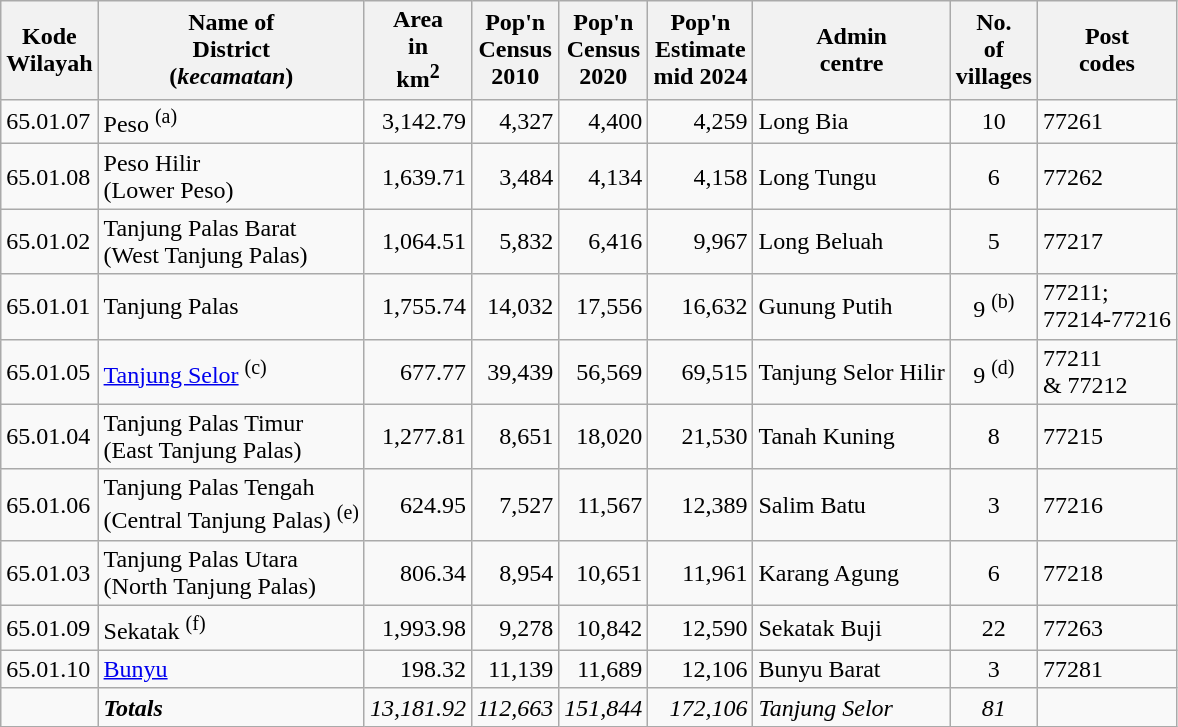<table class="sortable wikitable">
<tr>
<th>Kode <br>Wilayah</th>
<th>Name of<br>District <br>(<em>kecamatan</em>)</th>
<th>Area <br>in <br>km<sup>2</sup></th>
<th>Pop'n<br>Census<br>2010</th>
<th>Pop'n<br>Census<br>2020</th>
<th>Pop'n<br>Estimate<br>mid 2024</th>
<th>Admin<br> centre</th>
<th>No.<br>of <br>villages</th>
<th>Post<br>codes</th>
</tr>
<tr>
<td>65.01.07</td>
<td>Peso <sup>(a)</sup></td>
<td align="right">3,142.79</td>
<td align="right">4,327</td>
<td align="right">4,400</td>
<td align="right">4,259</td>
<td>Long Bia</td>
<td align="center">10</td>
<td>77261</td>
</tr>
<tr>
<td>65.01.08</td>
<td>Peso Hilir <br>(Lower Peso)</td>
<td align="right">1,639.71</td>
<td align="right">3,484</td>
<td align="right">4,134</td>
<td align="right">4,158</td>
<td>Long Tungu</td>
<td align="center">6</td>
<td>77262</td>
</tr>
<tr>
<td>65.01.02</td>
<td>Tanjung Palas Barat <br>(West Tanjung Palas)</td>
<td align="right">1,064.51</td>
<td align="right">5,832</td>
<td align="right">6,416</td>
<td align="right">9,967</td>
<td>Long Beluah</td>
<td align="center">5</td>
<td>77217</td>
</tr>
<tr>
<td>65.01.01</td>
<td>Tanjung Palas</td>
<td align="right">1,755.74</td>
<td align="right">14,032</td>
<td align="right">17,556</td>
<td align="right">16,632</td>
<td>Gunung Putih</td>
<td align="center">9 <sup>(b)</sup></td>
<td>77211;<br>77214-77216</td>
</tr>
<tr>
<td>65.01.05</td>
<td><a href='#'>Tanjung Selor</a> <sup>(c)</sup></td>
<td align="right">677.77</td>
<td align="right">39,439</td>
<td align="right">56,569</td>
<td align="right">69,515</td>
<td>Tanjung Selor Hilir</td>
<td align="center">9 <sup>(d)</sup></td>
<td>77211<br>& 77212</td>
</tr>
<tr>
<td>65.01.04</td>
<td>Tanjung Palas Timur <br>(East Tanjung Palas)</td>
<td align="right">1,277.81</td>
<td align="right">8,651</td>
<td align="right">18,020</td>
<td align="right">21,530</td>
<td>Tanah Kuning</td>
<td align="center">8</td>
<td>77215</td>
</tr>
<tr>
<td>65.01.06</td>
<td>Tanjung Palas Tengah <br>(Central Tanjung Palas) <sup>(e)</sup></td>
<td align="right">624.95</td>
<td align="right">7,527</td>
<td align="right">11,567</td>
<td align="right">12,389</td>
<td>Salim Batu</td>
<td align="center">3</td>
<td>77216</td>
</tr>
<tr>
<td>65.01.03</td>
<td>Tanjung Palas Utara <br>(North Tanjung Palas)</td>
<td align="right">806.34</td>
<td align="right">8,954</td>
<td align="right">10,651</td>
<td align="right">11,961</td>
<td>Karang Agung</td>
<td align="center">6</td>
<td>77218</td>
</tr>
<tr>
<td>65.01.09</td>
<td>Sekatak <sup>(f)</sup></td>
<td align="right">1,993.98</td>
<td align="right">9,278</td>
<td align="right">10,842</td>
<td align="right">12,590</td>
<td>Sekatak Buji</td>
<td align="center">22</td>
<td>77263</td>
</tr>
<tr>
<td>65.01.10</td>
<td><a href='#'>Bunyu</a></td>
<td align="right">198.32</td>
<td align="right">11,139</td>
<td align="right">11,689</td>
<td align="right">12,106</td>
<td>Bunyu Barat</td>
<td align="center">3</td>
<td>77281</td>
</tr>
<tr>
<td></td>
<td><strong><em>Totals</em></strong></td>
<td align="right"><em>13,181.92</em></td>
<td align="right"><em>112,663</em></td>
<td align="right"><em>151,844</em></td>
<td align="right"><em>172,106</em></td>
<td><em>Tanjung Selor</em></td>
<td align="center"><em>81</em></td>
<td></td>
</tr>
</table>
